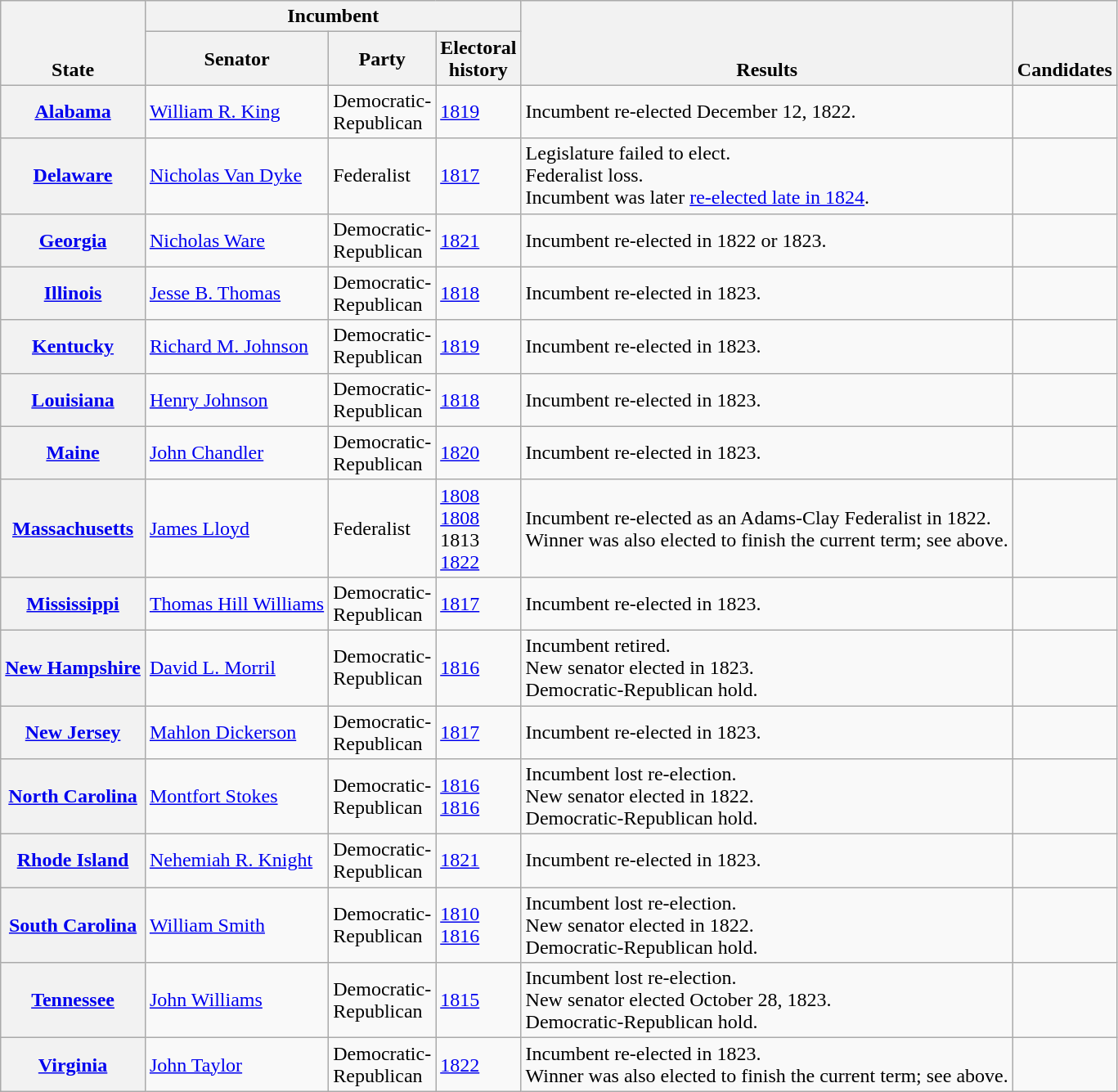<table class=wikitable>
<tr valign=bottom>
<th rowspan=2>State</th>
<th colspan=3>Incumbent</th>
<th rowspan=2>Results</th>
<th rowspan=2>Candidates</th>
</tr>
<tr>
<th>Senator</th>
<th>Party</th>
<th>Electoral<br>history</th>
</tr>
<tr>
<th><a href='#'>Alabama</a></th>
<td><a href='#'>William R. King</a></td>
<td>Democratic-<br>Republican</td>
<td nowrap><a href='#'>1819</a></td>
<td>Incumbent re-elected December 12, 1822.</td>
<td nowrap></td>
</tr>
<tr>
<th><a href='#'>Delaware</a></th>
<td><a href='#'>Nicholas Van Dyke</a></td>
<td>Federalist</td>
<td nowrap><a href='#'>1817</a></td>
<td>Legislature failed to elect.<br>Federalist loss.<br>Incumbent was later <a href='#'>re-elected late in 1824</a>.</td>
<td></td>
</tr>
<tr>
<th><a href='#'>Georgia</a></th>
<td><a href='#'>Nicholas Ware</a></td>
<td>Democratic-<br>Republican</td>
<td nowrap><a href='#'>1821 </a></td>
<td>Incumbent re-elected in 1822 or 1823.</td>
<td nowrap></td>
</tr>
<tr>
<th><a href='#'>Illinois</a></th>
<td><a href='#'>Jesse B. Thomas</a></td>
<td>Democratic-<br>Republican</td>
<td nowrap><a href='#'>1818</a></td>
<td>Incumbent re-elected in 1823.</td>
<td nowrap></td>
</tr>
<tr>
<th><a href='#'>Kentucky</a></th>
<td><a href='#'>Richard M. Johnson</a></td>
<td>Democratic-<br>Republican</td>
<td nowrap><a href='#'>1819 </a></td>
<td>Incumbent re-elected in 1823.</td>
<td nowrap></td>
</tr>
<tr>
<th><a href='#'>Louisiana</a></th>
<td><a href='#'>Henry Johnson</a></td>
<td>Democratic-<br>Republican</td>
<td nowrap><a href='#'>1818 </a></td>
<td>Incumbent re-elected in 1823.</td>
<td nowrap></td>
</tr>
<tr>
<th><a href='#'>Maine</a></th>
<td><a href='#'>John Chandler</a></td>
<td>Democratic-<br>Republican</td>
<td nowrap><a href='#'>1820</a></td>
<td>Incumbent re-elected in 1823.</td>
<td nowrap></td>
</tr>
<tr>
<th><a href='#'>Massachusetts</a></th>
<td><a href='#'>James Lloyd</a></td>
<td>Federalist</td>
<td nowrap><a href='#'>1808 </a><br><a href='#'>1808</a><br>1813 <br><a href='#'>1822 </a></td>
<td>Incumbent re-elected as an Adams-Clay Federalist in 1822.<br>Winner was also elected to finish the current term; see above.</td>
<td nowrap></td>
</tr>
<tr>
<th><a href='#'>Mississippi</a></th>
<td><a href='#'>Thomas Hill Williams</a></td>
<td>Democratic-<br>Republican</td>
<td no-wrap><a href='#'>1817</a></td>
<td>Incumbent re-elected in 1823.</td>
<td nowrap></td>
</tr>
<tr>
<th><a href='#'>New Hampshire</a></th>
<td><a href='#'>David L. Morril</a></td>
<td>Democratic-<br>Republican</td>
<td nowrap><a href='#'>1816</a></td>
<td>Incumbent retired.<br>New senator elected in 1823.<br>Democratic-Republican hold.</td>
<td nowrap></td>
</tr>
<tr>
<th><a href='#'>New Jersey</a></th>
<td><a href='#'>Mahlon Dickerson</a></td>
<td>Democratic-<br>Republican</td>
<td nowrap><a href='#'>1817</a></td>
<td>Incumbent re-elected in 1823.</td>
<td nowrap></td>
</tr>
<tr>
<th><a href='#'>North Carolina</a></th>
<td><a href='#'>Montfort Stokes</a></td>
<td>Democratic-<br>Republican</td>
<td nowrap><a href='#'>1816 </a><br><a href='#'>1816</a></td>
<td>Incumbent lost re-election.<br>New senator elected in 1822.<br>Democratic-Republican hold.</td>
<td nowrap></td>
</tr>
<tr>
<th><a href='#'>Rhode Island</a></th>
<td><a href='#'>Nehemiah R. Knight</a></td>
<td>Democratic-<br>Republican</td>
<td nowrap><a href='#'>1821 </a></td>
<td>Incumbent re-elected in 1823.</td>
<td nowrap></td>
</tr>
<tr>
<th><a href='#'>South Carolina</a></th>
<td><a href='#'>William Smith</a></td>
<td>Democratic-<br>Republican</td>
<td nowrap><a href='#'>1810 </a><br><a href='#'>1816</a></td>
<td>Incumbent lost re-election.<br>New senator elected in 1822.<br>Democratic-Republican hold.</td>
<td nowrap></td>
</tr>
<tr>
<th><a href='#'>Tennessee</a></th>
<td><a href='#'>John Williams</a></td>
<td>Democratic-<br>Republican</td>
<td nowrap><a href='#'>1815 </a></td>
<td>Incumbent lost re-election.<br>New senator elected October 28, 1823.<br>Democratic-Republican hold.</td>
<td nowrap></td>
</tr>
<tr>
<th><a href='#'>Virginia</a></th>
<td><a href='#'>John Taylor</a></td>
<td>Democratic-<br>Republican</td>
<td nowrap><a href='#'>1822 </a></td>
<td>Incumbent re-elected in 1823.<br>Winner was also elected to finish the current term; see above.</td>
<td nowrap></td>
</tr>
</table>
